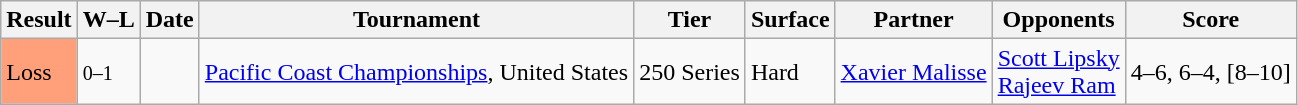<table class="sortable wikitable">
<tr>
<th>Result</th>
<th class="unsortable">W–L</th>
<th>Date</th>
<th>Tournament</th>
<th>Tier</th>
<th>Surface</th>
<th>Partner</th>
<th>Opponents</th>
<th class="unsortable">Score</th>
</tr>
<tr>
<td bgcolor=FFA07A>Loss</td>
<td><small>0–1</small></td>
<td><a href='#'></a></td>
<td><a href='#'>Pacific Coast Championships</a>, United States</td>
<td>250 Series</td>
<td>Hard</td>
<td> <a href='#'>Xavier Malisse</a></td>
<td> <a href='#'>Scott Lipsky</a><br> <a href='#'>Rajeev Ram</a></td>
<td>4–6, 6–4, [8–10]</td>
</tr>
</table>
